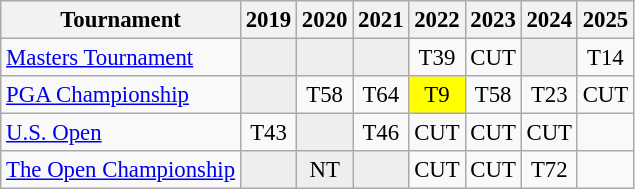<table class="wikitable" style="font-size:95%;text-align:center;">
<tr>
<th>Tournament</th>
<th>2019</th>
<th>2020</th>
<th>2021</th>
<th>2022</th>
<th>2023</th>
<th>2024</th>
<th>2025</th>
</tr>
<tr>
<td align=left><a href='#'>Masters Tournament</a></td>
<td style="background:#eeeeee;"></td>
<td style="background:#eeeeee;"></td>
<td style="background:#eeeeee;"></td>
<td>T39</td>
<td>CUT</td>
<td style="background:#eeeeee;"></td>
<td>T14</td>
</tr>
<tr>
<td align=left><a href='#'>PGA Championship</a></td>
<td style="background:#eeeeee;"></td>
<td>T58</td>
<td>T64</td>
<td style="background:yellow;">T9</td>
<td>T58</td>
<td>T23</td>
<td>CUT</td>
</tr>
<tr>
<td align=left><a href='#'>U.S. Open</a></td>
<td>T43</td>
<td style="background:#eeeeee;"></td>
<td>T46</td>
<td>CUT</td>
<td>CUT</td>
<td>CUT</td>
<td></td>
</tr>
<tr>
<td align=left><a href='#'>The Open Championship</a></td>
<td style="background:#eeeeee;"></td>
<td style="background:#eeeeee;">NT</td>
<td style="background:#eeeeee;"></td>
<td>CUT</td>
<td>CUT</td>
<td>T72</td>
<td></td>
</tr>
</table>
